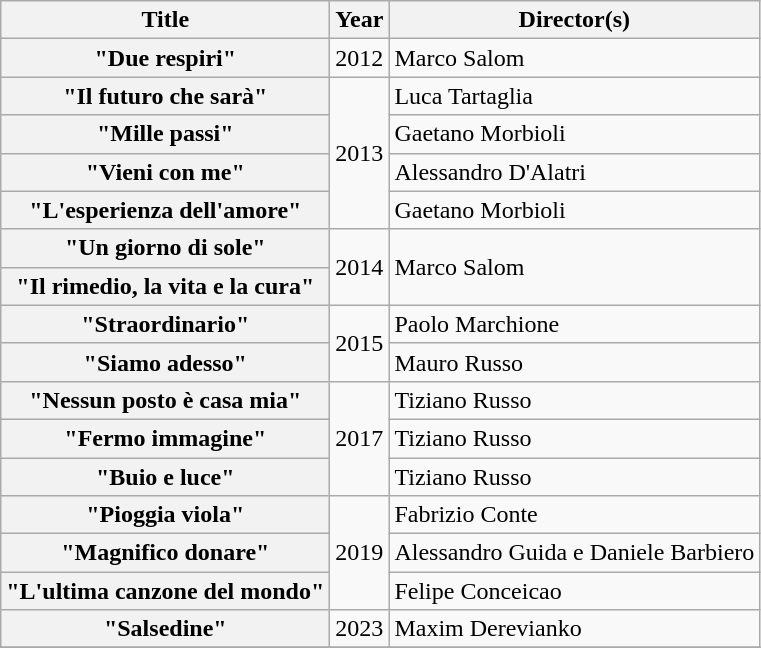<table class="wikitable plainrowheaders">
<tr>
<th>Title</th>
<th>Year</th>
<th>Director(s)</th>
</tr>
<tr>
<th scope="row">"Due respiri"</th>
<td style="text-align:center;">2012</td>
<td>Marco Salom</td>
</tr>
<tr>
<th scope="row">"Il futuro che sarà"</th>
<td style="text-align:center;" rowspan="4">2013</td>
<td>Luca Tartaglia</td>
</tr>
<tr>
<th scope="row">"Mille passi"</th>
<td>Gaetano Morbioli</td>
</tr>
<tr>
<th scope="row">"Vieni con me"</th>
<td>Alessandro D'Alatri</td>
</tr>
<tr>
<th scope="row">"L'esperienza dell'amore"</th>
<td>Gaetano Morbioli</td>
</tr>
<tr>
<th scope="row">"Un giorno di sole"</th>
<td rowspan="2" style="text-align:center;">2014</td>
<td rowspan="2">Marco Salom</td>
</tr>
<tr>
<th scope="row">"Il rimedio, la vita e la cura"</th>
</tr>
<tr>
<th scope="row">"Straordinario"</th>
<td rowspan="2" style="text-align:center;">2015</td>
<td>Paolo Marchione</td>
</tr>
<tr>
<th scope="row">"Siamo adesso"</th>
<td>Mauro Russo</td>
</tr>
<tr>
<th scope="row">"Nessun posto è casa mia"</th>
<td rowspan="3" style="text-align:center;">2017</td>
<td>Tiziano Russo</td>
</tr>
<tr>
<th scope="row">"Fermo immagine"</th>
<td>Tiziano Russo</td>
</tr>
<tr>
<th scope="row">"Buio e luce"</th>
<td>Tiziano Russo</td>
</tr>
<tr>
<th scope="row">"Pioggia viola"</th>
<td rowspan="3" style="text-align:center;">2019</td>
<td>Fabrizio Conte</td>
</tr>
<tr>
<th scope="row">"Magnifico donare"</th>
<td>Alessandro Guida e Daniele Barbiero</td>
</tr>
<tr>
<th scope="row">"L'ultima canzone del mondo"</th>
<td>Felipe Conceicao</td>
</tr>
<tr>
<th scope="row">"Salsedine"</th>
<td>2023</td>
<td>Maxim Derevianko</td>
</tr>
<tr>
</tr>
</table>
